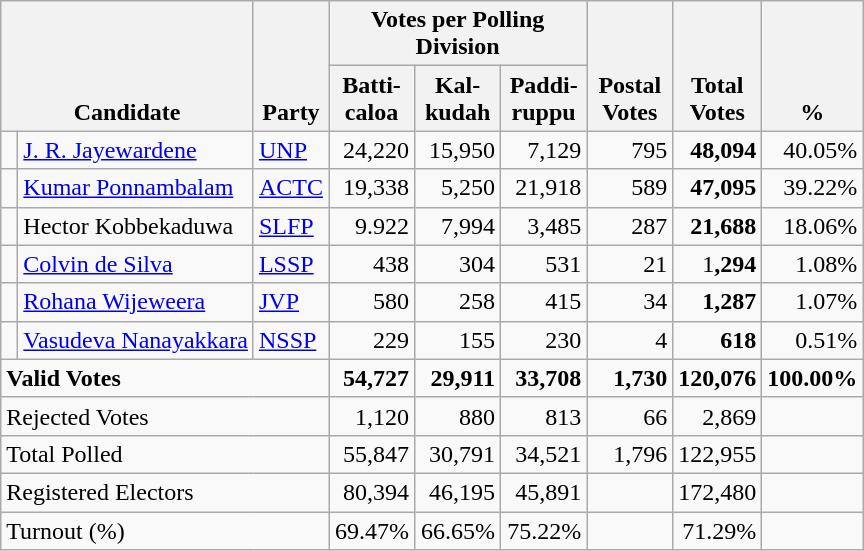<table class="wikitable" border="1" style="text-align:right;">
<tr>
<th align=left valign=bottom rowspan=2 colspan=2>Candidate</th>
<th align=left valign=bottom rowspan=2 width="40">Party</th>
<th colspan=3>Votes per Polling Division</th>
<th align=center valign=bottom rowspan=2 width="50">Postal<br>Votes</th>
<th align=center valign=bottom rowspan=2 width="50">Total Votes</th>
<th align=center valign=bottom rowspan=2 width="50">%</th>
</tr>
<tr>
<th align=center valign=bottom width="50">Batti-<br>caloa</th>
<th align=center valign=bottom width="50">Kal-<br>kudah</th>
<th align=center valign=bottom width="50">Paddi-<br>ruppu</th>
</tr>
<tr>
<td bgcolor=> </td>
<td align=left><a href='#'>J. R. Jayewardene</a></td>
<td align=left><a href='#'>UNP</a></td>
<td>24,220</td>
<td>15,950</td>
<td>7,129</td>
<td>795</td>
<td><strong>48,094</strong></td>
<td>40.05%</td>
</tr>
<tr>
<td bgcolor=> </td>
<td align=left><a href='#'>Kumar Ponnambalam</a></td>
<td align=left><a href='#'>ACTC</a></td>
<td>19,338</td>
<td>5,250</td>
<td>21,918</td>
<td>589</td>
<td><strong>47,095</strong></td>
<td>39.22%</td>
</tr>
<tr>
<td bgcolor=> </td>
<td align=left>Hector Kobbekaduwa</td>
<td align=left><a href='#'>SLFP</a></td>
<td>9.922</td>
<td>7,994</td>
<td>3,485</td>
<td>287</td>
<td><strong>21,688</strong></td>
<td>18.06%</td>
</tr>
<tr>
<td bgcolor=> </td>
<td align=left><a href='#'>Colvin de Silva</a></td>
<td align=left><a href='#'>LSSP</a></td>
<td>438</td>
<td>304</td>
<td>531</td>
<td>21</td>
<td>1<strong>,294</strong></td>
<td>1.08%</td>
</tr>
<tr>
<td bgcolor=> </td>
<td align=left><a href='#'>Rohana Wijeweera</a></td>
<td align=left><a href='#'>JVP</a></td>
<td>580</td>
<td>258</td>
<td>415</td>
<td>34</td>
<td><strong>1,287</strong></td>
<td>1.07%</td>
</tr>
<tr>
<td bgcolor=> </td>
<td align=left><a href='#'>Vasudeva Nanayakkara</a></td>
<td align=left><a href='#'>NSSP</a></td>
<td>229</td>
<td>155</td>
<td>230</td>
<td>4</td>
<td><strong>618</strong></td>
<td>0.51%</td>
</tr>
<tr>
<td align=left colspan=3><strong>Valid Votes</strong></td>
<td><strong>54,727</strong></td>
<td><strong>29,911</strong></td>
<td><strong>33,708</strong></td>
<td><strong>1,730</strong></td>
<td><strong>120,076</strong></td>
<td><strong>100.00%</strong></td>
</tr>
<tr>
<td align=left colspan=3>Rejected Votes</td>
<td>1,120</td>
<td>880</td>
<td>813</td>
<td>66</td>
<td>2,869</td>
<td></td>
</tr>
<tr>
<td align=left colspan=3>Total Polled</td>
<td>55,847</td>
<td>30,791</td>
<td>34,521</td>
<td>1,796</td>
<td>122,955</td>
<td></td>
</tr>
<tr>
<td align=left colspan=3>Registered Electors</td>
<td>80,394</td>
<td>46,195</td>
<td>45,891</td>
<td></td>
<td>172,480</td>
<td></td>
</tr>
<tr>
<td align=left colspan=3>Turnout (%)</td>
<td>69.47%</td>
<td>66.65%</td>
<td>75.22%</td>
<td></td>
<td>71.29%</td>
<td></td>
</tr>
</table>
